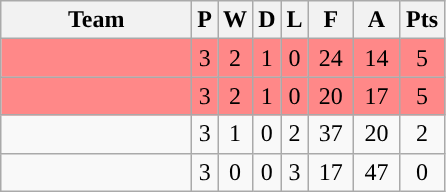<table class="wikitable" style="text-align:center;">
<tr>
<th width="120px">Team</th>
<th>P</th>
<th>W</th>
<th>D</th>
<th>L</th>
<th width="23px">F</th>
<th width="23px">A</th>
<th width="23px">Pts</th>
</tr>
<tr bgcolor="#FF8888">
<td></td>
<td>3</td>
<td>2</td>
<td>1</td>
<td>0</td>
<td>24</td>
<td>14</td>
<td>5</td>
</tr>
<tr bgcolor="#FF8888">
<td></td>
<td>3</td>
<td>2</td>
<td>1</td>
<td>0</td>
<td>20</td>
<td>17</td>
<td>5</td>
</tr>
<tr>
<td></td>
<td>3</td>
<td>1</td>
<td>0</td>
<td>2</td>
<td>37</td>
<td>20</td>
<td>2</td>
</tr>
<tr>
<td></td>
<td>3</td>
<td>0</td>
<td>0</td>
<td>3</td>
<td>17</td>
<td>47</td>
<td>0</td>
</tr>
</table>
